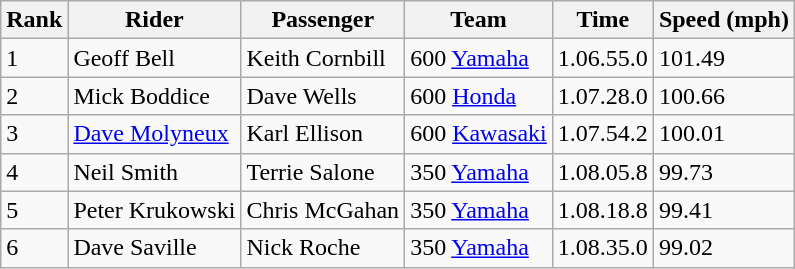<table class="wikitable">
<tr>
<th>Rank</th>
<th>Rider</th>
<th>Passenger</th>
<th>Team</th>
<th>Time</th>
<th>Speed (mph)</th>
</tr>
<tr>
<td>1</td>
<td> Geoff Bell</td>
<td>Keith Cornbill</td>
<td>600 <a href='#'>Yamaha</a></td>
<td>1.06.55.0</td>
<td>101.49</td>
</tr>
<tr>
<td>2</td>
<td> Mick Boddice</td>
<td>Dave Wells</td>
<td>600 <a href='#'>Honda</a></td>
<td>1.07.28.0</td>
<td>100.66</td>
</tr>
<tr>
<td>3</td>
<td> <a href='#'>Dave Molyneux</a></td>
<td>Karl Ellison</td>
<td>600 <a href='#'>Kawasaki</a></td>
<td>1.07.54.2</td>
<td>100.01</td>
</tr>
<tr>
<td>4</td>
<td>Neil Smith</td>
<td>Terrie Salone</td>
<td>350 <a href='#'>Yamaha</a></td>
<td>1.08.05.8</td>
<td>99.73</td>
</tr>
<tr>
<td>5</td>
<td>Peter Krukowski</td>
<td>Chris McGahan</td>
<td>350 <a href='#'>Yamaha</a></td>
<td>1.08.18.8</td>
<td>99.41</td>
</tr>
<tr>
<td>6</td>
<td>Dave Saville</td>
<td>Nick Roche</td>
<td>350 <a href='#'>Yamaha</a></td>
<td>1.08.35.0</td>
<td>99.02</td>
</tr>
</table>
